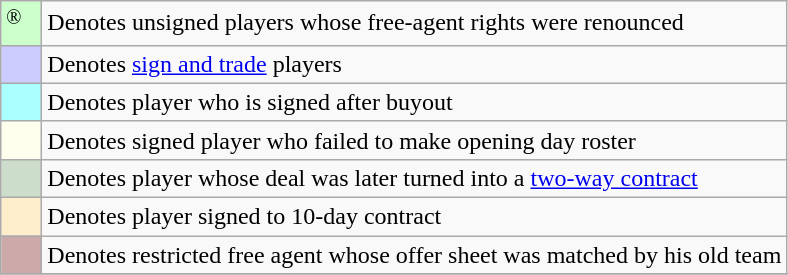<table class="wikitable">
<tr>
<td style="width:20px; background:#cfc;"><sup>®</sup></td>
<td>Denotes unsigned players whose free-agent rights were renounced</td>
</tr>
<tr>
<td style="width:20px; background:#ccf;"></td>
<td>Denotes <a href='#'>sign and trade</a> players</td>
</tr>
<tr>
<td style="width:20px; background:#aff;"></td>
<td>Denotes player who is signed after buyout</td>
</tr>
<tr>
<td style="width:20px; background:#ffe;"></td>
<td>Denotes signed player who failed to make opening day roster</td>
</tr>
<tr>
<td style="width:20px; background:#cdc;"></td>
<td>Denotes player whose deal was later turned into a <a href='#'>two-way contract</a></td>
</tr>
<tr>
<td style="width:20px; background:#fec;"></td>
<td>Denotes player signed to 10-day contract</td>
</tr>
<tr>
<td style="width:20px; background:#caa;"></td>
<td>Denotes restricted free agent whose offer sheet was matched by his old team</td>
</tr>
<tr>
</tr>
</table>
